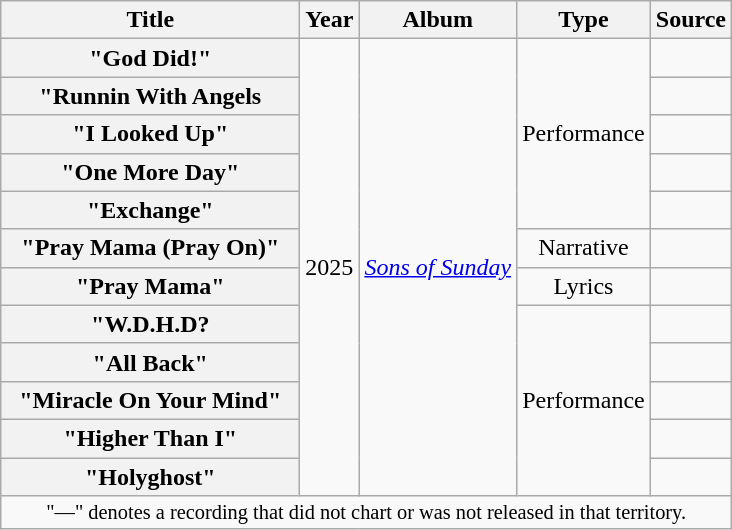<table class="wikitable plainrowheaders" style="text-align:center;">
<tr>
<th scope="col" style="width:12em;">Title</th>
<th>Year</th>
<th>Album</th>
<th>Type</th>
<th>Source</th>
</tr>
<tr>
<th scope="row">"God Did!"</th>
<td rowspan="12">2025</td>
<td rowspan="12"><em><a href='#'>Sons of Sunday</a></em></td>
<td rowspan="5">Performance</td>
<td></td>
</tr>
<tr>
<th scope="row">"Runnin With Angels</th>
<td></td>
</tr>
<tr>
<th scope="row">"I Looked Up"</th>
<td></td>
</tr>
<tr>
<th scope="row">"One More Day"</th>
<td></td>
</tr>
<tr>
<th scope="row">"Exchange"</th>
<td></td>
</tr>
<tr>
<th scope="row">"Pray Mama (Pray On)"</th>
<td>Narrative</td>
<td></td>
</tr>
<tr>
<th scope="row">"Pray Mama"</th>
<td>Lyrics</td>
<td></td>
</tr>
<tr>
<th scope="row">"W.D.H.D?</th>
<td rowspan="5">Performance</td>
<td></td>
</tr>
<tr>
<th scope="row">"All Back"</th>
<td></td>
</tr>
<tr>
<th scope="row">"Miracle On Your Mind"</th>
<td></td>
</tr>
<tr>
<th scope="row">"Higher Than I"</th>
<td></td>
</tr>
<tr>
<th scope="row">"Holyghost"</th>
<td></td>
</tr>
<tr>
<td colspan="10" style="font-size:85%">"—" denotes a recording that did not chart or was not released in that territory.</td>
</tr>
</table>
